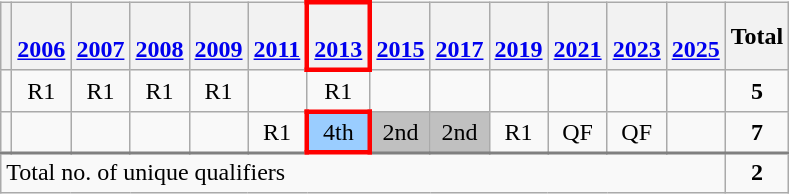<table class="wikitable" style="text-align:center">
<tr>
<th></th>
<th><br><a href='#'>2006</a></th>
<th><br><a href='#'>2007</a></th>
<th><br><a href='#'>2008</a></th>
<th><br><a href='#'>2009</a></th>
<th><br><a href='#'>2011</a></th>
<th style="border:3px solid red"><br><a href='#'>2013</a></th>
<th><br><a href='#'>2015</a></th>
<th><br><a href='#'>2017</a></th>
<th><br><a href='#'>2019</a></th>
<th><br><a href='#'>2021</a></th>
<th><br><a href='#'>2023</a></th>
<th><br><a href='#'>2025</a></th>
<th>Total</th>
</tr>
<tr>
<td align=left></td>
<td>R1</td>
<td>R1</td>
<td>R1</td>
<td>R1</td>
<td></td>
<td>R1</td>
<td></td>
<td></td>
<td></td>
<td></td>
<td></td>
<td></td>
<td><strong>5</strong></td>
</tr>
<tr>
<td align=left></td>
<td></td>
<td></td>
<td></td>
<td></td>
<td>R1</td>
<td style="border: 3px solid red" bgcolor=#9acdff>4th</td>
<td bgcolor=silver>2nd</td>
<td bgcolor=silver>2nd</td>
<td>R1</td>
<td>QF</td>
<td>QF</td>
<td></td>
<td><strong>7</strong></td>
</tr>
<tr style="border-top: 2.5px solid grey">
<td align=left colspan=13>Total no. of unique qualifiers</td>
<td><strong>2</strong></td>
</tr>
</table>
